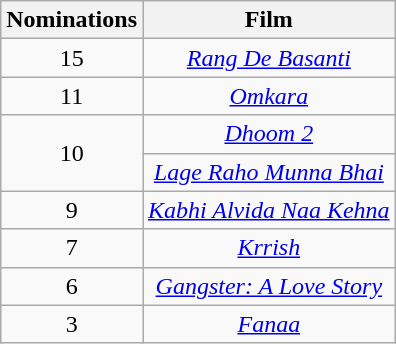<table class="wikitable plainrowheaders" style="text-align:center;">
<tr>
<th scope="col" style="width:55px;">Nominations</th>
<th scope="col" style="text-align:center;">Film</th>
</tr>
<tr>
<td scope="row" style="text-align:center">15</td>
<td><em><a href='#'>Rang De Basanti</a></em></td>
</tr>
<tr>
<td scope="row" style="text-align:center">11</td>
<td><a href='#'><em>Omkara</em></a></td>
</tr>
<tr>
<td rowspan="2">10</td>
<td><em><a href='#'>Dhoom 2</a></em></td>
</tr>
<tr>
<td><em><a href='#'>Lage Raho Munna Bhai</a></em></td>
</tr>
<tr>
<td>9</td>
<td><em><a href='#'>Kabhi Alvida Naa Kehna</a></em></td>
</tr>
<tr>
<td>7</td>
<td><em><a href='#'>Krrish</a></em></td>
</tr>
<tr>
<td>6</td>
<td><em><a href='#'>Gangster: A Love Story</a></em></td>
</tr>
<tr>
<td scope="row" style="text-align:center;">3</td>
<td><a href='#'><em>Fanaa</em></a></td>
</tr>
</table>
